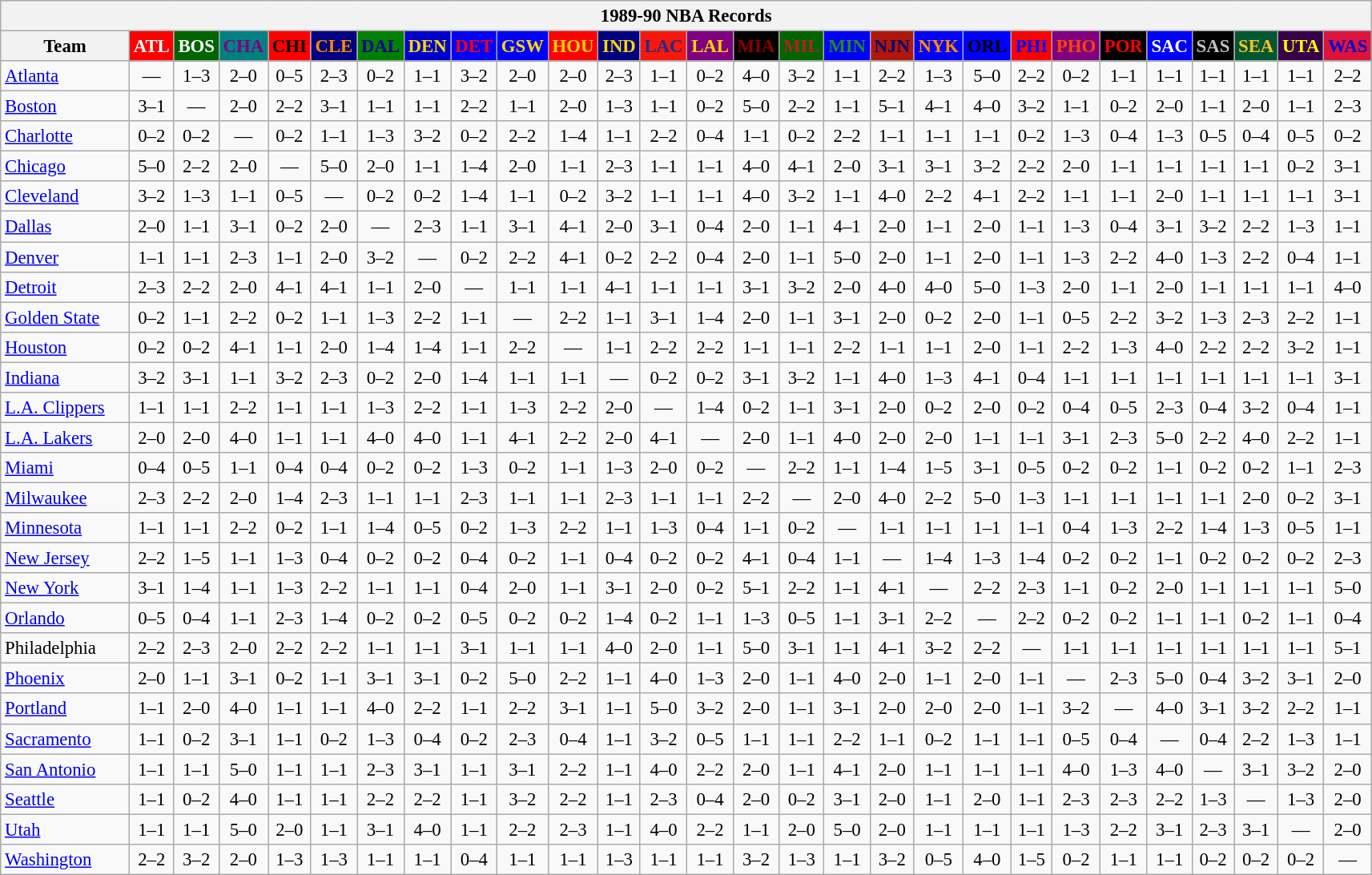<table class="wikitable" style="font-size:95%; text-align:center;">
<tr>
<th colspan=28>1989-90 NBA Records</th>
</tr>
<tr>
<th width=100>Team</th>
<th style="background:#FF0000;color:#FFFFFF;width=35">ATL</th>
<th style="background:#006400;color:#FFFFFF;width=35">BOS</th>
<th style="background:#008080;color:#800080;width=35">CHA</th>
<th style="background:#FF0000;color:#000000;width=35">CHI</th>
<th style="background:#000080;color:#FF8C00;width=35">CLE</th>
<th style="background:#008000;color:#00008B;width=35">DAL</th>
<th style="background:#0000CD;color:#FFD700;width=35">DEN</th>
<th style="background:#0000FF;color:#FF0000;width=35">DET</th>
<th style="background:#0000FF;color:#FFD700;width=35">GSW</th>
<th style="background:#FF0000;color:#FFD700;width=35">HOU</th>
<th style="background:#000080;color:#FFD700;width=35">IND</th>
<th style="background:#F9160D;color:#1A2E8B;width=35">LAC</th>
<th style="background:#800080;color:#FFD700;width=35">LAL</th>
<th style="background:#000000;color:#8B0000;width=35">MIA</th>
<th style="background:#006400;color:#B22222;width=35">MIL</th>
<th style="background:#0000FF;color:#228B22;width=35">MIN</th>
<th style="background:#B0170C;color:#00056D;width=35">NJN</th>
<th style="background:#0000FF;color:#FF8C00;width=35">NYK</th>
<th style="background:#0000FF;color:#000000;width=35">ORL</th>
<th style="background:#FF0000;color:#0000FF;width=35">PHI</th>
<th style="background:#800080;color:#FF4500;width=35">PHO</th>
<th style="background:#000000;color:#FF0000;width=35">POR</th>
<th style="background:#0000FF;color:#FFFFFF;width=35">SAC</th>
<th style="background:#000000;color:#C0C0C0;width=35">SAS</th>
<th style="background:#005831;color:#FFC322;width=35">SEA</th>
<th style="background:#36004A;color:#FFFF00;width=35">UTA</th>
<th style="background:#DC143C;color:#0000CD;width=35">WAS</th>
</tr>
<tr>
<td style="text-align:left;"><a href='#'>Atlanta</a></td>
<td>—</td>
<td>1–3</td>
<td>2–0</td>
<td>0–5</td>
<td>2–3</td>
<td>0–2</td>
<td>1–1</td>
<td>3–2</td>
<td>2–0</td>
<td>2–0</td>
<td>2–3</td>
<td>1–1</td>
<td>0–2</td>
<td>4–0</td>
<td>3–2</td>
<td>1–1</td>
<td>2–2</td>
<td>1–3</td>
<td>5–0</td>
<td>2–2</td>
<td>0–2</td>
<td>1–1</td>
<td>1–1</td>
<td>1–1</td>
<td>1–1</td>
<td>1–1</td>
<td>2–2</td>
</tr>
<tr>
<td style="text-align:left;"><a href='#'>Boston</a></td>
<td>3–1</td>
<td>—</td>
<td>2–0</td>
<td>2–2</td>
<td>3–1</td>
<td>1–1</td>
<td>1–1</td>
<td>2–2</td>
<td>1–1</td>
<td>2–0</td>
<td>1–3</td>
<td>1–1</td>
<td>0–2</td>
<td>5–0</td>
<td>2–2</td>
<td>1–1</td>
<td>5–1</td>
<td>4–1</td>
<td>4–0</td>
<td>3–2</td>
<td>1–1</td>
<td>0–2</td>
<td>2–0</td>
<td>1–1</td>
<td>2–0</td>
<td>1–1</td>
<td>2–3</td>
</tr>
<tr>
<td style="text-align:left;"><a href='#'>Charlotte</a></td>
<td>0–2</td>
<td>0–2</td>
<td>—</td>
<td>0–2</td>
<td>1–1</td>
<td>1–3</td>
<td>3–2</td>
<td>0–2</td>
<td>2–2</td>
<td>1–4</td>
<td>1–1</td>
<td>2–2</td>
<td>0–4</td>
<td>1–1</td>
<td>0–2</td>
<td>2–2</td>
<td>1–1</td>
<td>1–1</td>
<td>1–1</td>
<td>0–2</td>
<td>1–3</td>
<td>0–4</td>
<td>1–3</td>
<td>0–5</td>
<td>0–4</td>
<td>0–5</td>
<td>0–2</td>
</tr>
<tr>
<td style="text-align:left;"><a href='#'>Chicago</a></td>
<td>5–0</td>
<td>2–2</td>
<td>2–0</td>
<td>—</td>
<td>5–0</td>
<td>2–0</td>
<td>1–1</td>
<td>1–4</td>
<td>2–0</td>
<td>1–1</td>
<td>2–3</td>
<td>1–1</td>
<td>1–1</td>
<td>4–0</td>
<td>4–1</td>
<td>2–0</td>
<td>3–1</td>
<td>3–1</td>
<td>3–2</td>
<td>2–2</td>
<td>2–0</td>
<td>1–1</td>
<td>1–1</td>
<td>1–1</td>
<td>1–1</td>
<td>0–2</td>
<td>3–1</td>
</tr>
<tr>
<td style="text-align:left;"><a href='#'>Cleveland</a></td>
<td>3–2</td>
<td>1–3</td>
<td>1–1</td>
<td>0–5</td>
<td>—</td>
<td>0–2</td>
<td>0–2</td>
<td>1–4</td>
<td>1–1</td>
<td>0–2</td>
<td>3–2</td>
<td>1–1</td>
<td>1–1</td>
<td>4–0</td>
<td>3–2</td>
<td>1–1</td>
<td>4–0</td>
<td>2–2</td>
<td>4–1</td>
<td>2–2</td>
<td>1–1</td>
<td>1–1</td>
<td>2–0</td>
<td>1–1</td>
<td>1–1</td>
<td>1–1</td>
<td>3–1</td>
</tr>
<tr>
<td style="text-align:left;"><a href='#'>Dallas</a></td>
<td>2–0</td>
<td>1–1</td>
<td>3–1</td>
<td>0–2</td>
<td>2–0</td>
<td>—</td>
<td>2–3</td>
<td>1–1</td>
<td>3–1</td>
<td>4–1</td>
<td>2–0</td>
<td>3–1</td>
<td>0–4</td>
<td>2–0</td>
<td>1–1</td>
<td>4–1</td>
<td>2–0</td>
<td>1–1</td>
<td>2–0</td>
<td>1–1</td>
<td>1–3</td>
<td>0–4</td>
<td>3–1</td>
<td>3–2</td>
<td>2–2</td>
<td>1–3</td>
<td>1–1</td>
</tr>
<tr>
<td style="text-align:left;"><a href='#'>Denver</a></td>
<td>1–1</td>
<td>1–1</td>
<td>2–3</td>
<td>1–1</td>
<td>2–0</td>
<td>3–2</td>
<td>—</td>
<td>0–2</td>
<td>2–2</td>
<td>4–1</td>
<td>0–2</td>
<td>2–2</td>
<td>0–4</td>
<td>2–0</td>
<td>1–1</td>
<td>5–0</td>
<td>2–0</td>
<td>1–1</td>
<td>2–0</td>
<td>1–1</td>
<td>1–3</td>
<td>2–2</td>
<td>4–0</td>
<td>1–3</td>
<td>2–2</td>
<td>0–4</td>
<td>1–1</td>
</tr>
<tr>
<td style="text-align:left;"><a href='#'>Detroit</a></td>
<td>2–3</td>
<td>2–2</td>
<td>2–0</td>
<td>4–1</td>
<td>4–1</td>
<td>1–1</td>
<td>2–0</td>
<td>—</td>
<td>1–1</td>
<td>1–1</td>
<td>4–1</td>
<td>1–1</td>
<td>1–1</td>
<td>3–1</td>
<td>3–2</td>
<td>2–0</td>
<td>4–0</td>
<td>4–0</td>
<td>5–0</td>
<td>1–3</td>
<td>2–0</td>
<td>1–1</td>
<td>2–0</td>
<td>1–1</td>
<td>1–1</td>
<td>1–1</td>
<td>4–0</td>
</tr>
<tr>
<td style="text-align:left;"><a href='#'>Golden State</a></td>
<td>0–2</td>
<td>1–1</td>
<td>2–2</td>
<td>0–2</td>
<td>1–1</td>
<td>1–3</td>
<td>2–2</td>
<td>1–1</td>
<td>—</td>
<td>2–2</td>
<td>1–1</td>
<td>3–1</td>
<td>1–4</td>
<td>2–0</td>
<td>1–1</td>
<td>3–1</td>
<td>2–0</td>
<td>0–2</td>
<td>2–0</td>
<td>1–1</td>
<td>0–5</td>
<td>2–2</td>
<td>3–2</td>
<td>1–3</td>
<td>2–3</td>
<td>2–2</td>
<td>1–1</td>
</tr>
<tr>
<td style="text-align:left;"><a href='#'>Houston</a></td>
<td>0–2</td>
<td>0–2</td>
<td>4–1</td>
<td>1–1</td>
<td>2–0</td>
<td>1–4</td>
<td>1–4</td>
<td>1–1</td>
<td>2–2</td>
<td>—</td>
<td>1–1</td>
<td>2–2</td>
<td>2–2</td>
<td>1–1</td>
<td>1–1</td>
<td>2–2</td>
<td>1–1</td>
<td>1–1</td>
<td>2–0</td>
<td>1–1</td>
<td>2–2</td>
<td>1–3</td>
<td>4–0</td>
<td>2–2</td>
<td>2–2</td>
<td>3–2</td>
<td>1–1</td>
</tr>
<tr>
<td style="text-align:left;"><a href='#'>Indiana</a></td>
<td>3–2</td>
<td>3–1</td>
<td>1–1</td>
<td>3–2</td>
<td>2–3</td>
<td>0–2</td>
<td>2–0</td>
<td>1–4</td>
<td>1–1</td>
<td>1–1</td>
<td>—</td>
<td>0–2</td>
<td>0–2</td>
<td>3–1</td>
<td>3–2</td>
<td>1–1</td>
<td>4–0</td>
<td>1–3</td>
<td>4–1</td>
<td>0–4</td>
<td>1–1</td>
<td>1–1</td>
<td>1–1</td>
<td>1–1</td>
<td>1–1</td>
<td>1–1</td>
<td>3–1</td>
</tr>
<tr>
<td style="text-align:left;"><a href='#'>L.A. Clippers</a></td>
<td>1–1</td>
<td>1–1</td>
<td>2–2</td>
<td>1–1</td>
<td>1–1</td>
<td>1–3</td>
<td>2–2</td>
<td>1–1</td>
<td>1–3</td>
<td>2–2</td>
<td>2–0</td>
<td>—</td>
<td>1–4</td>
<td>0–2</td>
<td>1–1</td>
<td>3–1</td>
<td>2–0</td>
<td>0–2</td>
<td>2–0</td>
<td>0–2</td>
<td>0–4</td>
<td>0–5</td>
<td>2–3</td>
<td>0–4</td>
<td>3–2</td>
<td>0–4</td>
<td>1–1</td>
</tr>
<tr>
<td style="text-align:left;"><a href='#'>L.A. Lakers</a></td>
<td>2–0</td>
<td>2–0</td>
<td>4–0</td>
<td>1–1</td>
<td>1–1</td>
<td>4–0</td>
<td>4–0</td>
<td>1–1</td>
<td>4–1</td>
<td>2–2</td>
<td>2–0</td>
<td>4–1</td>
<td>—</td>
<td>2–0</td>
<td>1–1</td>
<td>4–0</td>
<td>2–0</td>
<td>2–0</td>
<td>1–1</td>
<td>1–1</td>
<td>3–1</td>
<td>2–3</td>
<td>5–0</td>
<td>2–2</td>
<td>4–0</td>
<td>2–2</td>
<td>1–1</td>
</tr>
<tr>
<td style="text-align:left;"><a href='#'>Miami</a></td>
<td>0–4</td>
<td>0–5</td>
<td>1–1</td>
<td>0–4</td>
<td>0–4</td>
<td>0–2</td>
<td>0–2</td>
<td>1–3</td>
<td>0–2</td>
<td>1–1</td>
<td>1–3</td>
<td>2–0</td>
<td>0–2</td>
<td>—</td>
<td>2–2</td>
<td>1–1</td>
<td>1–4</td>
<td>1–5</td>
<td>3–1</td>
<td>0–5</td>
<td>0–2</td>
<td>0–2</td>
<td>1–1</td>
<td>0–2</td>
<td>0–2</td>
<td>1–1</td>
<td>2–3</td>
</tr>
<tr>
<td style="text-align:left;"><a href='#'>Milwaukee</a></td>
<td>2–3</td>
<td>2–2</td>
<td>2–0</td>
<td>1–4</td>
<td>2–3</td>
<td>1–1</td>
<td>1–1</td>
<td>2–3</td>
<td>1–1</td>
<td>1–1</td>
<td>2–3</td>
<td>1–1</td>
<td>1–1</td>
<td>2–2</td>
<td>—</td>
<td>2–0</td>
<td>4–0</td>
<td>2–2</td>
<td>5–0</td>
<td>1–3</td>
<td>1–1</td>
<td>1–1</td>
<td>1–1</td>
<td>1–1</td>
<td>2–0</td>
<td>0–2</td>
<td>3–1</td>
</tr>
<tr>
<td style="text-align:left;"><a href='#'>Minnesota</a></td>
<td>1–1</td>
<td>1–1</td>
<td>2–2</td>
<td>0–2</td>
<td>1–1</td>
<td>1–4</td>
<td>0–5</td>
<td>0–2</td>
<td>1–3</td>
<td>2–2</td>
<td>1–1</td>
<td>1–3</td>
<td>0–4</td>
<td>1–1</td>
<td>0–2</td>
<td>—</td>
<td>1–1</td>
<td>1–1</td>
<td>1–1</td>
<td>1–1</td>
<td>0–4</td>
<td>1–3</td>
<td>2–2</td>
<td>1–4</td>
<td>1–3</td>
<td>0–5</td>
<td>1–1</td>
</tr>
<tr>
<td style="text-align:left;"><a href='#'>New Jersey</a></td>
<td>2–2</td>
<td>1–5</td>
<td>1–1</td>
<td>1–3</td>
<td>0–4</td>
<td>0–2</td>
<td>0–2</td>
<td>0–4</td>
<td>0–2</td>
<td>1–1</td>
<td>0–4</td>
<td>0–2</td>
<td>0–2</td>
<td>4–1</td>
<td>0–4</td>
<td>1–1</td>
<td>—</td>
<td>1–4</td>
<td>1–3</td>
<td>1–4</td>
<td>0–2</td>
<td>0–2</td>
<td>1–1</td>
<td>0–2</td>
<td>0–2</td>
<td>0–2</td>
<td>2–3</td>
</tr>
<tr>
<td style="text-align:left;"><a href='#'>New York</a></td>
<td>3–1</td>
<td>1–4</td>
<td>1–1</td>
<td>1–3</td>
<td>2–2</td>
<td>1–1</td>
<td>1–1</td>
<td>0–4</td>
<td>2–0</td>
<td>1–1</td>
<td>3–1</td>
<td>2–0</td>
<td>0–2</td>
<td>5–1</td>
<td>2–2</td>
<td>1–1</td>
<td>4–1</td>
<td>—</td>
<td>2–2</td>
<td>2–3</td>
<td>1–1</td>
<td>0–2</td>
<td>2–0</td>
<td>1–1</td>
<td>1–1</td>
<td>1–1</td>
<td>5–0</td>
</tr>
<tr>
<td style="text-align:left;"><a href='#'>Orlando</a></td>
<td>0–5</td>
<td>0–4</td>
<td>1–1</td>
<td>2–3</td>
<td>1–4</td>
<td>0–2</td>
<td>0–2</td>
<td>0–5</td>
<td>0–2</td>
<td>0–2</td>
<td>1–4</td>
<td>0–2</td>
<td>1–1</td>
<td>1–3</td>
<td>0–5</td>
<td>1–1</td>
<td>3–1</td>
<td>2–2</td>
<td>—</td>
<td>2–2</td>
<td>0–2</td>
<td>0–2</td>
<td>1–1</td>
<td>1–1</td>
<td>0–2</td>
<td>1–1</td>
<td>0–4</td>
</tr>
<tr>
<td style="text-align:left;">Philadelphia</td>
<td>2–2</td>
<td>2–3</td>
<td>2–0</td>
<td>2–2</td>
<td>2–2</td>
<td>1–1</td>
<td>1–1</td>
<td>3–1</td>
<td>1–1</td>
<td>1–1</td>
<td>4–0</td>
<td>2–0</td>
<td>1–1</td>
<td>5–0</td>
<td>3–1</td>
<td>1–1</td>
<td>4–1</td>
<td>3–2</td>
<td>2–2</td>
<td>—</td>
<td>1–1</td>
<td>1–1</td>
<td>1–1</td>
<td>1–1</td>
<td>1–1</td>
<td>1–1</td>
<td>5–1</td>
</tr>
<tr>
<td style="text-align:left;"><a href='#'>Phoenix</a></td>
<td>2–0</td>
<td>1–1</td>
<td>3–1</td>
<td>0–2</td>
<td>1–1</td>
<td>3–1</td>
<td>3–1</td>
<td>0–2</td>
<td>5–0</td>
<td>2–2</td>
<td>1–1</td>
<td>4–0</td>
<td>1–3</td>
<td>2–0</td>
<td>1–1</td>
<td>4–0</td>
<td>2–0</td>
<td>1–1</td>
<td>2–0</td>
<td>1–1</td>
<td>—</td>
<td>2–3</td>
<td>5–0</td>
<td>0–4</td>
<td>3–2</td>
<td>3–1</td>
<td>2–0</td>
</tr>
<tr>
<td style="text-align:left;"><a href='#'>Portland</a></td>
<td>1–1</td>
<td>2–0</td>
<td>4–0</td>
<td>1–1</td>
<td>1–1</td>
<td>4–0</td>
<td>2–2</td>
<td>1–1</td>
<td>2–2</td>
<td>3–1</td>
<td>1–1</td>
<td>5–0</td>
<td>3–2</td>
<td>2–0</td>
<td>1–1</td>
<td>3–1</td>
<td>2–0</td>
<td>2–0</td>
<td>2–0</td>
<td>1–1</td>
<td>3–2</td>
<td>—</td>
<td>4–0</td>
<td>3–1</td>
<td>3–2</td>
<td>2–2</td>
<td>1–1</td>
</tr>
<tr>
<td style="text-align:left;"><a href='#'>Sacramento</a></td>
<td>1–1</td>
<td>0–2</td>
<td>3–1</td>
<td>1–1</td>
<td>0–2</td>
<td>1–3</td>
<td>0–4</td>
<td>0–2</td>
<td>2–3</td>
<td>0–4</td>
<td>1–1</td>
<td>3–2</td>
<td>0–5</td>
<td>1–1</td>
<td>1–1</td>
<td>2–2</td>
<td>1–1</td>
<td>0–2</td>
<td>1–1</td>
<td>1–1</td>
<td>0–5</td>
<td>0–4</td>
<td>—</td>
<td>0–4</td>
<td>2–2</td>
<td>1–3</td>
<td>1–1</td>
</tr>
<tr>
<td style="text-align:left;"><a href='#'>San Antonio</a></td>
<td>1–1</td>
<td>1–1</td>
<td>5–0</td>
<td>1–1</td>
<td>1–1</td>
<td>2–3</td>
<td>3–1</td>
<td>1–1</td>
<td>3–1</td>
<td>2–2</td>
<td>1–1</td>
<td>4–0</td>
<td>2–2</td>
<td>2–0</td>
<td>1–1</td>
<td>4–1</td>
<td>2–0</td>
<td>1–1</td>
<td>1–1</td>
<td>1–1</td>
<td>4–0</td>
<td>1–3</td>
<td>4–0</td>
<td>—</td>
<td>3–1</td>
<td>3–2</td>
<td>2–0</td>
</tr>
<tr>
<td style="text-align:left;"><a href='#'>Seattle</a></td>
<td>1–1</td>
<td>0–2</td>
<td>4–0</td>
<td>1–1</td>
<td>1–1</td>
<td>2–2</td>
<td>2–2</td>
<td>1–1</td>
<td>3–2</td>
<td>2–2</td>
<td>1–1</td>
<td>2–3</td>
<td>0–4</td>
<td>2–0</td>
<td>0–2</td>
<td>3–1</td>
<td>2–0</td>
<td>1–1</td>
<td>2–0</td>
<td>1–1</td>
<td>2–3</td>
<td>2–3</td>
<td>2–2</td>
<td>1–3</td>
<td>—</td>
<td>1–3</td>
<td>2–0</td>
</tr>
<tr>
<td style="text-align:left;"><a href='#'>Utah</a></td>
<td>1–1</td>
<td>1–1</td>
<td>5–0</td>
<td>2–0</td>
<td>1–1</td>
<td>3–1</td>
<td>4–0</td>
<td>1–1</td>
<td>2–2</td>
<td>2–3</td>
<td>1–1</td>
<td>4–0</td>
<td>2–2</td>
<td>1–1</td>
<td>2–0</td>
<td>5–0</td>
<td>2–0</td>
<td>1–1</td>
<td>1–1</td>
<td>1–1</td>
<td>1–3</td>
<td>2–2</td>
<td>3–1</td>
<td>2–3</td>
<td>3–1</td>
<td>—</td>
<td>2–0</td>
</tr>
<tr>
<td style="text-align:left;"><a href='#'>Washington</a></td>
<td>2–2</td>
<td>3–2</td>
<td>2–0</td>
<td>1–3</td>
<td>1–3</td>
<td>1–1</td>
<td>1–1</td>
<td>0–4</td>
<td>1–1</td>
<td>1–1</td>
<td>1–3</td>
<td>1–1</td>
<td>1–1</td>
<td>3–2</td>
<td>1–3</td>
<td>1–1</td>
<td>3–2</td>
<td>0–5</td>
<td>4–0</td>
<td>1–5</td>
<td>0–2</td>
<td>1–1</td>
<td>1–1</td>
<td>0–2</td>
<td>0–2</td>
<td>0–2</td>
<td>—</td>
</tr>
</table>
